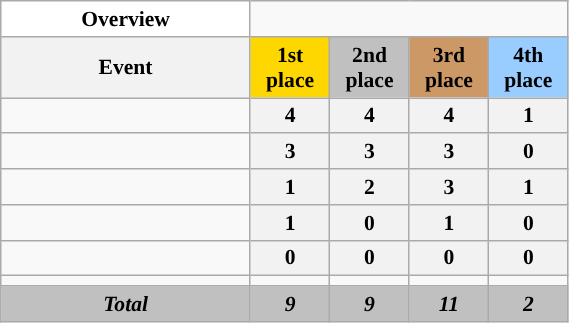<table class="wikitable" style="width:30%; font-size:90%; text-align:center;">
<tr>
<th style="color:black; background:#FFFFFF; ">Overview</th>
</tr>
<tr>
<th>Event</th>
<th style="width:14%; background:gold;">1st place</th>
<th style="width:14%; background:silver;">2nd place</th>
<th style="width:14%; background:#c96;">3rd place</th>
<th style="width:14%; background:#9acdff;">4th place</th>
</tr>
<tr>
<td align=left></td>
<th>4</th>
<th>4</th>
<th>4</th>
<th>1</th>
</tr>
<tr>
<td align=left></td>
<th>3</th>
<th>3</th>
<th>3</th>
<th>0</th>
</tr>
<tr>
<td align=left></td>
<th>1</th>
<th>2</th>
<th>3</th>
<th>1</th>
</tr>
<tr>
<td align=left></td>
<th>1</th>
<th>0</th>
<th>1</th>
<th>0</th>
</tr>
<tr>
<td align=left></td>
<th>0</th>
<th>0</th>
<th>0</th>
<th>0</th>
</tr>
<tr>
<td></td>
<td></td>
<td></td>
<td></td>
<td></td>
</tr>
<tr style="background:silver">
<td><strong><em>Total</em></strong></td>
<td><strong><em>9</em></strong></td>
<td><strong><em>9</em></strong></td>
<td><strong><em>11</em></strong></td>
<td><strong><em>2</em></strong></td>
</tr>
</table>
